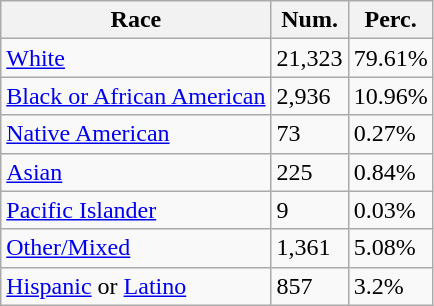<table class="wikitable">
<tr>
<th>Race</th>
<th>Num.</th>
<th>Perc.</th>
</tr>
<tr>
<td><a href='#'>White</a></td>
<td>21,323</td>
<td>79.61%</td>
</tr>
<tr>
<td><a href='#'>Black or African American</a></td>
<td>2,936</td>
<td>10.96%</td>
</tr>
<tr>
<td><a href='#'>Native American</a></td>
<td>73</td>
<td>0.27%</td>
</tr>
<tr>
<td><a href='#'>Asian</a></td>
<td>225</td>
<td>0.84%</td>
</tr>
<tr>
<td><a href='#'>Pacific Islander</a></td>
<td>9</td>
<td>0.03%</td>
</tr>
<tr>
<td><a href='#'>Other/Mixed</a></td>
<td>1,361</td>
<td>5.08%</td>
</tr>
<tr>
<td><a href='#'>Hispanic</a> or <a href='#'>Latino</a></td>
<td>857</td>
<td>3.2%</td>
</tr>
</table>
